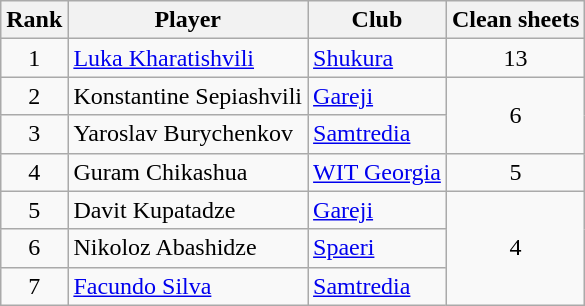<table class="wikitable" style="text-align:center">
<tr>
<th>Rank</th>
<th>Player</th>
<th>Club</th>
<th>Clean sheets</th>
</tr>
<tr>
<td>1</td>
<td align="left"> <a href='#'>Luka Kharatishvili</a></td>
<td align="left"><a href='#'>Shukura</a></td>
<td>13</td>
</tr>
<tr>
<td>2</td>
<td align="left">  Konstantine Sepiashvili</td>
<td align="left"><a href='#'>Gareji</a></td>
<td rowspan="2">6</td>
</tr>
<tr>
<td>3</td>
<td align="left"> Yaroslav Burychenkov</td>
<td align="left"><a href='#'>Samtredia</a></td>
</tr>
<tr>
<td>4</td>
<td align="left"> Guram Chikashua</td>
<td align="left"><a href='#'>WIT Georgia</a></td>
<td>5</td>
</tr>
<tr>
<td>5</td>
<td align="left">  Davit Kupatadze</td>
<td align="left"><a href='#'>Gareji</a></td>
<td rowspan="3">4</td>
</tr>
<tr>
<td>6</td>
<td align="left"> Nikoloz Abashidze</td>
<td align="left"><a href='#'>Spaeri</a></td>
</tr>
<tr>
<td>7</td>
<td align="left"> <a href='#'>Facundo Silva</a></td>
<td align="left"><a href='#'>Samtredia</a></td>
</tr>
</table>
